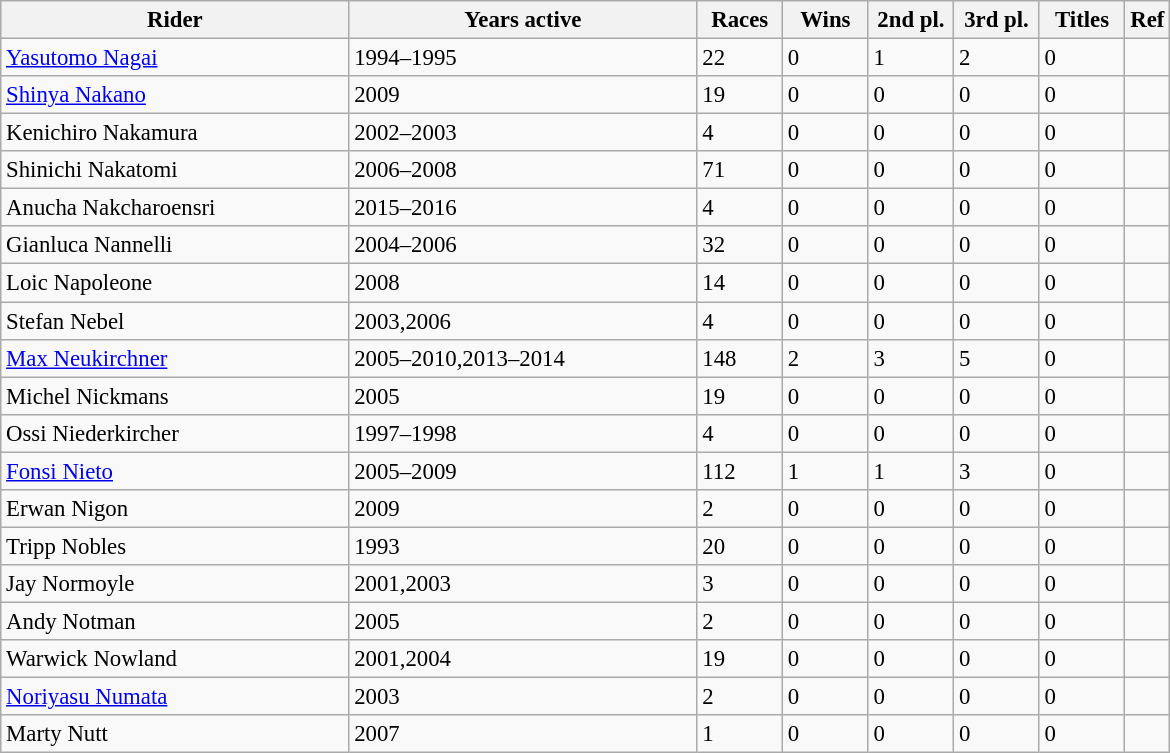<table class="wikitable" style="font-size:95%;">
<tr>
<th width="225">Rider</th>
<th width="225">Years active</th>
<th width="50">Races</th>
<th width="50">Wins</th>
<th width="50">2nd pl.</th>
<th width="50">3rd pl.</th>
<th width="50">Titles</th>
<th>Ref</th>
</tr>
<tr>
<td> <a href='#'>Yasutomo Nagai</a></td>
<td>1994–1995</td>
<td>22</td>
<td>0</td>
<td>1</td>
<td>2</td>
<td>0</td>
<td></td>
</tr>
<tr>
<td> <a href='#'>Shinya Nakano</a></td>
<td>2009</td>
<td>19</td>
<td>0</td>
<td>0</td>
<td>0</td>
<td>0</td>
<td></td>
</tr>
<tr>
<td> Kenichiro Nakamura</td>
<td>2002–2003</td>
<td>4</td>
<td>0</td>
<td>0</td>
<td>0</td>
<td>0</td>
<td></td>
</tr>
<tr>
<td> Shinichi Nakatomi</td>
<td>2006–2008</td>
<td>71</td>
<td>0</td>
<td>0</td>
<td>0</td>
<td>0</td>
<td></td>
</tr>
<tr>
<td> Anucha Nakcharoensri</td>
<td>2015–2016</td>
<td>4</td>
<td>0</td>
<td>0</td>
<td>0</td>
<td>0</td>
<td></td>
</tr>
<tr>
<td> Gianluca Nannelli</td>
<td>2004–2006</td>
<td>32</td>
<td>0</td>
<td>0</td>
<td>0</td>
<td>0</td>
<td></td>
</tr>
<tr>
<td> Loic Napoleone</td>
<td>2008</td>
<td>14</td>
<td>0</td>
<td>0</td>
<td>0</td>
<td>0</td>
<td></td>
</tr>
<tr>
<td> Stefan Nebel</td>
<td>2003,2006</td>
<td>4</td>
<td>0</td>
<td>0</td>
<td>0</td>
<td>0</td>
<td></td>
</tr>
<tr>
<td> <a href='#'>Max Neukirchner</a></td>
<td>2005–2010,2013–2014</td>
<td>148</td>
<td>2</td>
<td>3</td>
<td>5</td>
<td>0</td>
<td></td>
</tr>
<tr>
<td> Michel Nickmans</td>
<td>2005</td>
<td>19</td>
<td>0</td>
<td>0</td>
<td>0</td>
<td>0</td>
<td></td>
</tr>
<tr>
<td> Ossi Niederkircher</td>
<td>1997–1998</td>
<td>4</td>
<td>0</td>
<td>0</td>
<td>0</td>
<td>0</td>
<td></td>
</tr>
<tr>
<td> <a href='#'>Fonsi Nieto</a></td>
<td>2005–2009</td>
<td>112</td>
<td>1</td>
<td>1</td>
<td>3</td>
<td>0</td>
<td></td>
</tr>
<tr>
<td> Erwan Nigon</td>
<td>2009</td>
<td>2</td>
<td>0</td>
<td>0</td>
<td>0</td>
<td>0</td>
<td></td>
</tr>
<tr>
<td> Tripp Nobles</td>
<td>1993</td>
<td>20</td>
<td>0</td>
<td>0</td>
<td>0</td>
<td>0</td>
<td></td>
</tr>
<tr>
<td> Jay Normoyle</td>
<td>2001,2003</td>
<td>3</td>
<td>0</td>
<td>0</td>
<td>0</td>
<td>0</td>
<td></td>
</tr>
<tr>
<td> Andy Notman</td>
<td>2005</td>
<td>2</td>
<td>0</td>
<td>0</td>
<td>0</td>
<td>0</td>
<td></td>
</tr>
<tr>
<td> Warwick Nowland</td>
<td>2001,2004</td>
<td>19</td>
<td>0</td>
<td>0</td>
<td>0</td>
<td>0</td>
<td></td>
</tr>
<tr>
<td> <a href='#'>Noriyasu Numata</a></td>
<td>2003</td>
<td>2</td>
<td>0</td>
<td>0</td>
<td>0</td>
<td>0</td>
<td></td>
</tr>
<tr>
<td> Marty Nutt</td>
<td>2007</td>
<td>1</td>
<td>0</td>
<td>0</td>
<td>0</td>
<td>0</td>
<td></td>
</tr>
</table>
